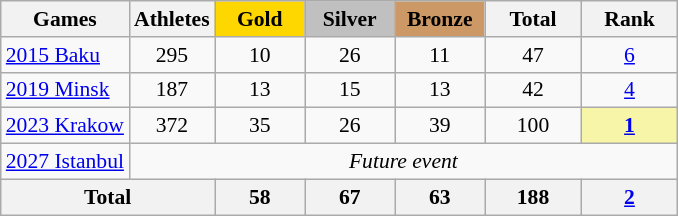<table class="wikitable" style="text-align:center; font-size:90%;">
<tr>
<th>Games</th>
<th>Athletes</th>
<td style="background:gold; width:3.7em; font-weight:bold;">Gold</td>
<td style="background:silver; width:3.7em; font-weight:bold;">Silver</td>
<td style="background:#cc9966; width:3.7em; font-weight:bold;">Bronze</td>
<th style="width:4em; font-weight:bold;">Total</th>
<th style="width:4em; font-weight:bold;">Rank</th>
</tr>
<tr>
<td align=left> <a href='#'>2015 Baku</a></td>
<td>295</td>
<td>10</td>
<td>26</td>
<td>11</td>
<td>47</td>
<td><a href='#'>6</a></td>
</tr>
<tr>
<td align=left> <a href='#'>2019 Minsk</a></td>
<td>187</td>
<td>13</td>
<td>15</td>
<td>13</td>
<td>42</td>
<td><a href='#'>4</a></td>
</tr>
<tr>
<td align=left> <a href='#'>2023 Krakow</a></td>
<td>372</td>
<td>35</td>
<td>26</td>
<td>39</td>
<td>100</td>
<td style="background:#f7f6a8;"><strong><a href='#'>1</a></strong></td>
</tr>
<tr>
<td align=left> <a href='#'>2027 Istanbul</a></td>
<td colspan=6><em>Future event</em></td>
</tr>
<tr>
<th colspan=2>Total</th>
<th>58</th>
<th>67</th>
<th>63</th>
<th>188</th>
<th><a href='#'>2</a></th>
</tr>
</table>
